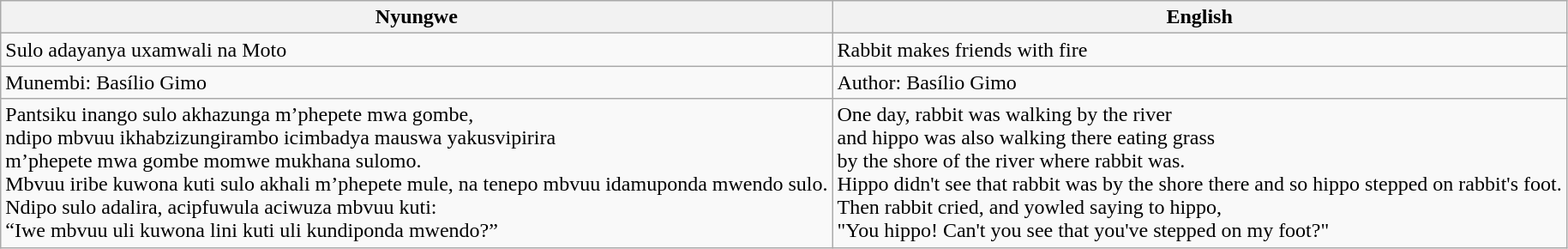<table class="wikitable">
<tr>
<th>Nyungwe</th>
<th>English</th>
</tr>
<tr>
<td>Sulo adayanya uxamwali na Moto</td>
<td>Rabbit makes friends with fire</td>
</tr>
<tr>
<td>Munembi: Basílio Gimo</td>
<td>Author: Basílio Gimo</td>
</tr>
<tr>
<td>Pantsiku inango sulo akhazunga m’phepete mwa gombe,<br>ndipo mbvuu ikhabzizungirambo icimbadya mauswa yakusvipirira<br>m’phepete mwa gombe momwe mukhana sulomo.<br>Mbvuu iribe kuwona kuti sulo akhali m’phepete mule, na tenepo mbvuu
idamuponda mwendo sulo.<br>Ndipo sulo adalira, acipfuwula aciwuza mbvuu kuti:<br>“Iwe mbvuu uli kuwona lini kuti uli kundiponda mwendo?”</td>
<td>One day, rabbit was walking by the river<br>and hippo was also walking there eating grass<br>by the shore of the river where rabbit was.<br>Hippo didn't see that rabbit was by the shore there and so hippo stepped on rabbit's foot.<br>Then rabbit cried, and yowled saying to hippo,<br>"You hippo! Can't you see that you've stepped on my foot?"</td>
</tr>
</table>
